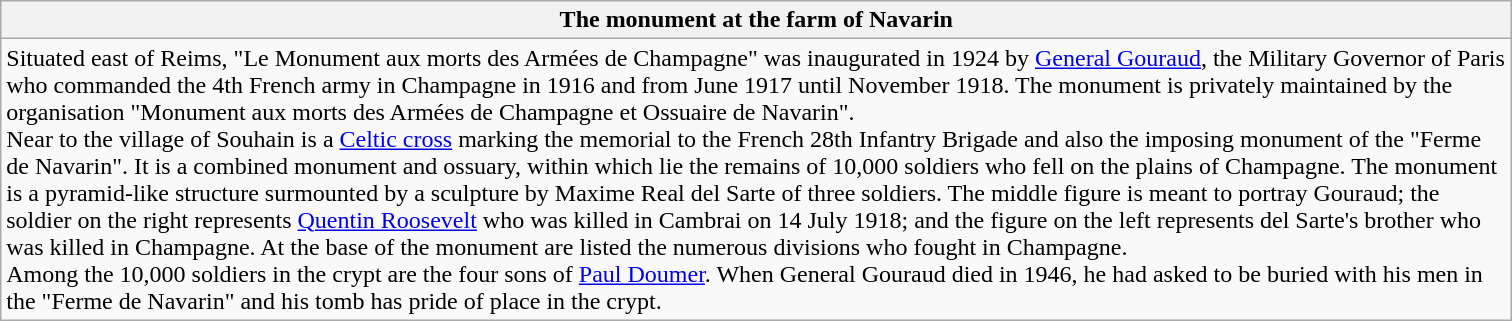<table class="wikitable sortable">
<tr>
<th scope="col" style="width:1000px;">The monument at the farm of Navarin</th>
</tr>
<tr>
<td>Situated  east of Reims, "Le Monument aux morts des Armées de Champagne" was inaugurated in 1924 by <a href='#'>General Gouraud</a>, the Military Governor of Paris who commanded the 4th French army in Champagne in 1916 and from June 1917 until November 1918. The monument is privately maintained by the organisation "Monument aux morts des Armées de Champagne et Ossuaire de Navarin".<br>Near to the village of Souhain is a <a href='#'>Celtic cross</a> marking the memorial to the French 28th Infantry Brigade and also the imposing monument of the "Ferme de Navarin". It is a combined monument and ossuary, within which lie the remains of 10,000 soldiers who fell on the plains of Champagne. The monument is a pyramid-like structure surmounted by a sculpture by Maxime Real del Sarte of three soldiers. The middle figure is meant to portray Gouraud; the soldier on the right represents <a href='#'>Quentin Roosevelt</a> who was killed in Cambrai on 14 July 1918; and the figure on the left represents del Sarte's brother who was killed in Champagne. At the base of the monument are listed the numerous divisions who fought in Champagne.<br>Among the 10,000 soldiers in the crypt are the four sons of <a href='#'>Paul Doumer</a>. When General Gouraud died in 1946, he had asked to be buried with his men in the "Ferme de Navarin" and his tomb has pride of place in the crypt.

</td>
</tr>
</table>
